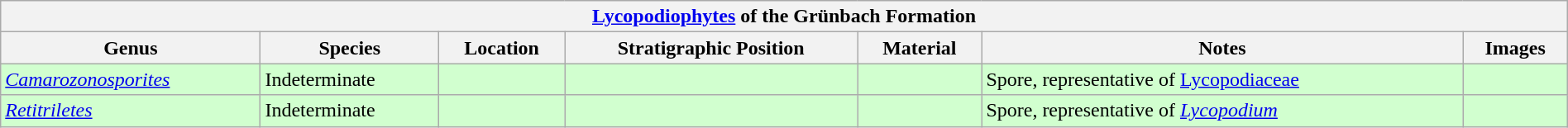<table class="wikitable" style="margin:auto; width:100%;">
<tr>
<th colspan="7" style="text-align:center;"><strong><a href='#'>Lycopodiophytes</a> of the Grünbach Formation</strong></th>
</tr>
<tr>
<th>Genus</th>
<th>Species</th>
<th>Location</th>
<th>Stratigraphic Position</th>
<th>Material</th>
<th>Notes</th>
<th>Images</th>
</tr>
<tr>
<td style="background:#D1FFCF;"><em><a href='#'>Camarozonosporites</a></em></td>
<td style="background:#D1FFCF;">Indeterminate</td>
<td style="background:#D1FFCF;"></td>
<td style="background:#D1FFCF;"></td>
<td style="background:#D1FFCF;"></td>
<td style="background:#D1FFCF;">Spore, representative of <a href='#'>Lycopodiaceae</a></td>
<td style="background:#D1FFCF;"></td>
</tr>
<tr>
<td style="background:#D1FFCF;"><em><a href='#'>Retitriletes</a></em></td>
<td style="background:#D1FFCF;">Indeterminate</td>
<td style="background:#D1FFCF;"></td>
<td style="background:#D1FFCF;"></td>
<td style="background:#D1FFCF;"></td>
<td style="background:#D1FFCF;">Spore, representative of <em><a href='#'>Lycopodium</a></em></td>
<td style="background:#D1FFCF;"></td>
</tr>
</table>
